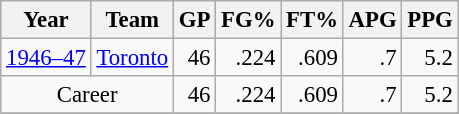<table class="wikitable sortable" style="font-size:95%; text-align:right;">
<tr>
<th>Year</th>
<th>Team</th>
<th>GP</th>
<th>FG%</th>
<th>FT%</th>
<th>APG</th>
<th>PPG</th>
</tr>
<tr>
<td style="text-align:left;"><a href='#'>1946–47</a></td>
<td style="text-align:left;"><a href='#'>Toronto</a></td>
<td>46</td>
<td>.224</td>
<td>.609</td>
<td>.7</td>
<td>5.2</td>
</tr>
<tr>
<td style="text-align:center;" colspan="2">Career</td>
<td>46</td>
<td>.224</td>
<td>.609</td>
<td>.7</td>
<td>5.2</td>
</tr>
<tr>
</tr>
</table>
